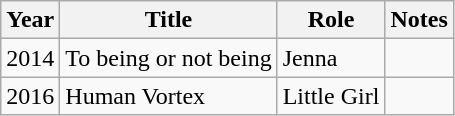<table class="wikitable">
<tr>
<th>Year</th>
<th>Title</th>
<th>Role</th>
<th>Notes</th>
</tr>
<tr>
<td>2014</td>
<td>To being or not being</td>
<td>Jenna</td>
<td></td>
</tr>
<tr>
<td>2016</td>
<td>Human Vortex</td>
<td>Little Girl</td>
<td></td>
</tr>
</table>
